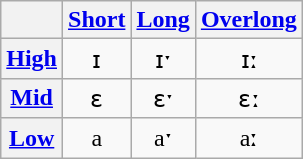<table class="wikitable" style=text-align:center>
<tr>
<th></th>
<th><a href='#'>Short</a></th>
<th><a href='#'>Long</a></th>
<th><a href='#'>Overlong</a></th>
</tr>
<tr>
<th><a href='#'>High</a></th>
<td>ɪ</td>
<td>ɪˑ</td>
<td>ɪː</td>
</tr>
<tr>
<th><a href='#'>Mid</a></th>
<td>ɛ</td>
<td>ɛˑ</td>
<td>ɛː</td>
</tr>
<tr>
<th><a href='#'>Low</a></th>
<td>a</td>
<td>aˑ</td>
<td>aː</td>
</tr>
</table>
